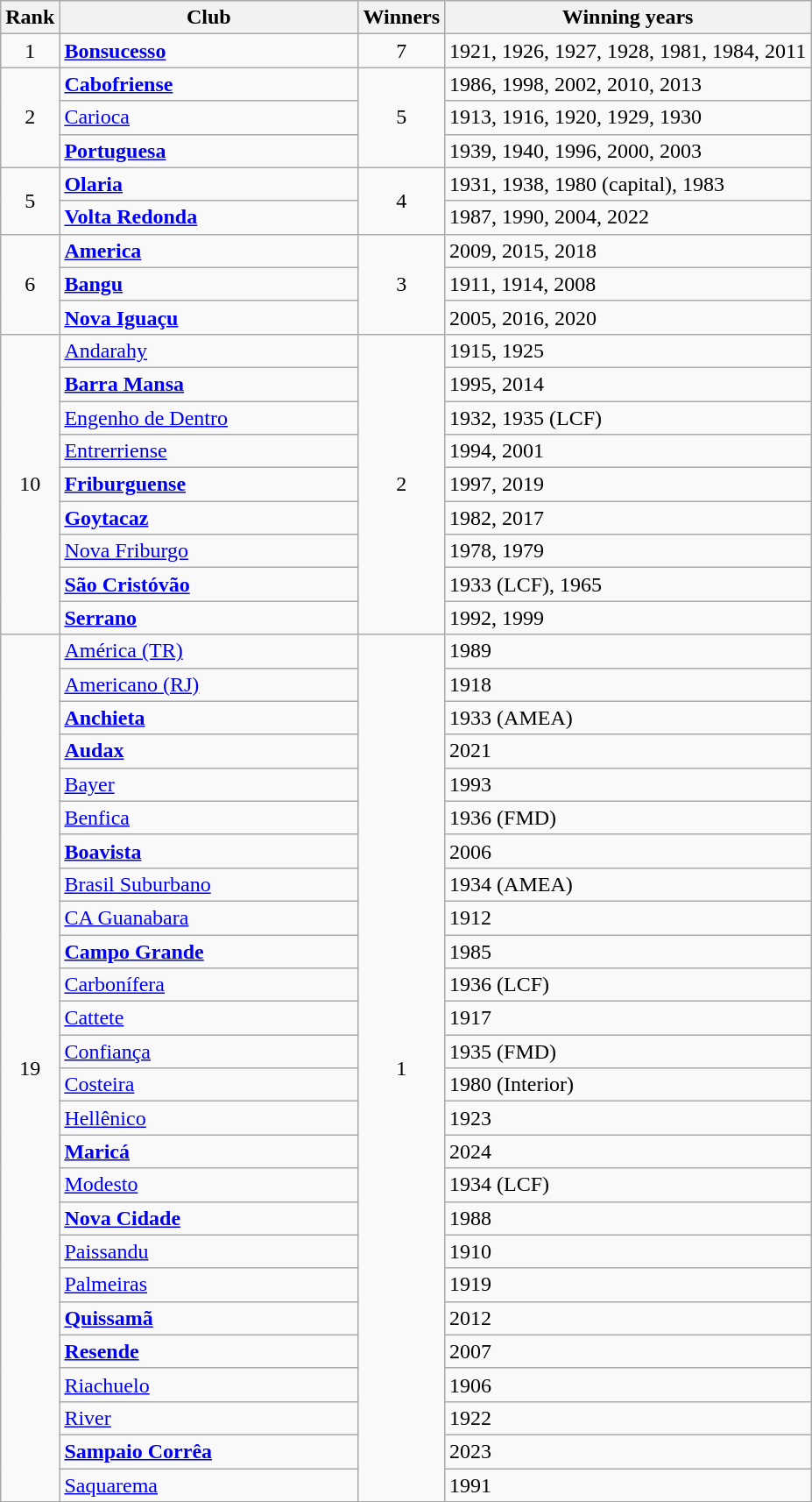<table class="wikitable sortable">
<tr>
<th>Rank</th>
<th style="width:220px">Club</th>
<th>Winners</th>
<th>Winning years</th>
</tr>
<tr>
<td align="center">1</td>
<td><strong><a href='#'>Bonsucesso</a></strong></td>
<td align="center">7</td>
<td>1921, 1926, 1927, 1928, 1981, 1984, 2011</td>
</tr>
<tr>
<td rowspan=3 align="center">2</td>
<td><strong><a href='#'>Cabofriense</a></strong></td>
<td rowspan=3 align="center">5</td>
<td>1986, 1998, 2002, 2010, 2013</td>
</tr>
<tr>
<td><a href='#'>Carioca</a></td>
<td>1913, 1916, 1920, 1929, 1930</td>
</tr>
<tr>
<td><strong><a href='#'>Portuguesa</a></strong></td>
<td>1939, 1940, 1996, 2000, 2003</td>
</tr>
<tr>
<td rowspan="2" align="center">5</td>
<td><strong><a href='#'>Olaria</a></strong></td>
<td rowspan="2" align="center">4</td>
<td>1931, 1938, 1980 (capital), 1983</td>
</tr>
<tr>
<td><strong><a href='#'>Volta Redonda</a></strong></td>
<td>1987, 1990, 2004, 2022</td>
</tr>
<tr>
<td rowspan="3" align="center">6</td>
<td><strong><a href='#'>America</a></strong></td>
<td rowspan="3" align="center">3</td>
<td>2009, 2015, 2018</td>
</tr>
<tr>
<td><strong><a href='#'>Bangu</a></strong></td>
<td>1911, 1914, 2008</td>
</tr>
<tr>
<td><strong><a href='#'>Nova Iguaçu</a></strong></td>
<td>2005, 2016, 2020</td>
</tr>
<tr>
<td rowspan=9 align="center">10</td>
<td><a href='#'>Andarahy</a></td>
<td rowspan=9 align="center">2</td>
<td>1915, 1925</td>
</tr>
<tr>
<td><strong><a href='#'>Barra Mansa</a></strong></td>
<td>1995, 2014</td>
</tr>
<tr>
<td><a href='#'>Engenho de Dentro</a></td>
<td>1932, 1935 (LCF)</td>
</tr>
<tr>
<td><a href='#'>Entrerriense</a></td>
<td>1994, 2001</td>
</tr>
<tr>
<td><strong><a href='#'>Friburguense</a></strong></td>
<td>1997, 2019</td>
</tr>
<tr>
<td><strong><a href='#'>Goytacaz</a></strong></td>
<td>1982, 2017</td>
</tr>
<tr>
<td><a href='#'>Nova Friburgo</a></td>
<td>1978, 1979</td>
</tr>
<tr>
<td><strong><a href='#'>São Cristóvão</a></strong></td>
<td>1933 (LCF), 1965</td>
</tr>
<tr>
<td><strong><a href='#'>Serrano</a></strong></td>
<td>1992, 1999</td>
</tr>
<tr>
<td rowspan=26 align="center">19</td>
<td><a href='#'>América (TR)</a></td>
<td rowspan=26 align="center">1</td>
<td>1989</td>
</tr>
<tr>
<td><a href='#'>Americano (RJ)</a></td>
<td>1918</td>
</tr>
<tr>
<td><strong><a href='#'>Anchieta</a></strong></td>
<td>1933 (AMEA)</td>
</tr>
<tr>
<td><strong><a href='#'>Audax</a></strong></td>
<td>2021</td>
</tr>
<tr>
<td><a href='#'>Bayer</a></td>
<td>1993</td>
</tr>
<tr>
<td><a href='#'>Benfica</a></td>
<td>1936 (FMD)</td>
</tr>
<tr>
<td><strong><a href='#'>Boavista</a></strong></td>
<td>2006</td>
</tr>
<tr>
<td><a href='#'>Brasil Suburbano</a></td>
<td>1934 (AMEA)</td>
</tr>
<tr>
<td><a href='#'>CA Guanabara</a></td>
<td>1912</td>
</tr>
<tr>
<td><strong><a href='#'>Campo Grande</a></strong></td>
<td>1985</td>
</tr>
<tr>
<td><a href='#'>Carbonífera</a></td>
<td>1936 (LCF)</td>
</tr>
<tr>
<td><a href='#'>Cattete</a></td>
<td>1917</td>
</tr>
<tr>
<td><a href='#'>Confiança</a></td>
<td>1935 (FMD)</td>
</tr>
<tr>
<td><a href='#'>Costeira</a></td>
<td>1980 (Interior)</td>
</tr>
<tr>
<td><a href='#'>Hellênico</a></td>
<td>1923</td>
</tr>
<tr>
<td><strong><a href='#'>Maricá</a></strong></td>
<td>2024</td>
</tr>
<tr>
<td><a href='#'>Modesto</a></td>
<td>1934 (LCF)</td>
</tr>
<tr>
<td><strong><a href='#'>Nova Cidade</a></strong></td>
<td>1988</td>
</tr>
<tr>
<td><a href='#'>Paissandu</a></td>
<td>1910</td>
</tr>
<tr>
<td><a href='#'>Palmeiras</a></td>
<td>1919</td>
</tr>
<tr>
<td><strong><a href='#'>Quissamã</a></strong></td>
<td>2012</td>
</tr>
<tr>
<td><strong><a href='#'>Resende</a></strong></td>
<td>2007</td>
</tr>
<tr>
<td><a href='#'>Riachuelo</a></td>
<td>1906</td>
</tr>
<tr>
<td><a href='#'>River</a></td>
<td>1922</td>
</tr>
<tr>
<td><strong><a href='#'>Sampaio Corrêa</a></strong></td>
<td>2023</td>
</tr>
<tr>
<td><a href='#'>Saquarema</a></td>
<td>1991</td>
</tr>
</table>
